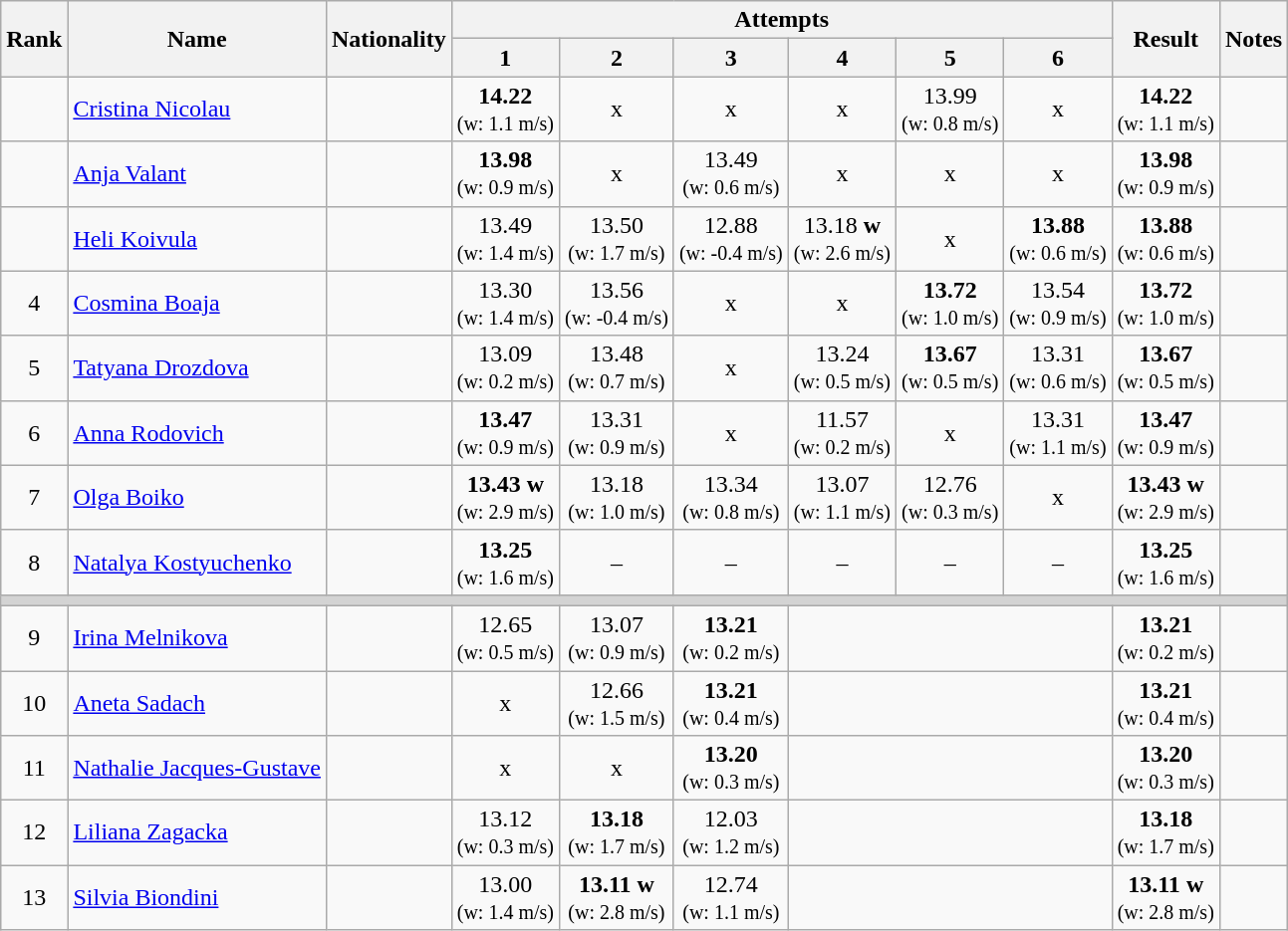<table class="wikitable sortable" style="text-align:center">
<tr>
<th rowspan=2>Rank</th>
<th rowspan=2>Name</th>
<th rowspan=2>Nationality</th>
<th colspan=6>Attempts</th>
<th rowspan=2>Result</th>
<th rowspan=2>Notes</th>
</tr>
<tr>
<th>1</th>
<th>2</th>
<th>3</th>
<th>4</th>
<th>5</th>
<th>6</th>
</tr>
<tr>
<td></td>
<td align=left><a href='#'>Cristina Nicolau</a></td>
<td align=left></td>
<td><strong>14.22</strong><br><small>(w: 1.1 m/s)</small></td>
<td>x</td>
<td>x</td>
<td>x</td>
<td>13.99<br><small>(w: 0.8 m/s)</small></td>
<td>x</td>
<td><strong>14.22</strong><br><small>(w: 1.1 m/s)</small></td>
<td></td>
</tr>
<tr>
<td></td>
<td align=left><a href='#'>Anja Valant</a></td>
<td align=left></td>
<td><strong>13.98</strong><br><small>(w: 0.9 m/s)</small></td>
<td>x</td>
<td>13.49<br><small>(w: 0.6 m/s)</small></td>
<td>x</td>
<td>x</td>
<td>x</td>
<td><strong>13.98</strong><br><small>(w: 0.9 m/s)</small></td>
<td></td>
</tr>
<tr>
<td></td>
<td align=left><a href='#'>Heli Koivula</a></td>
<td align=left></td>
<td>13.49<br><small>(w: 1.4 m/s)</small></td>
<td>13.50<br><small>(w: 1.7 m/s)</small></td>
<td>12.88<br><small>(w: -0.4 m/s)</small></td>
<td>13.18 <strong>w</strong><br><small>(w: 2.6 m/s)</small></td>
<td>x</td>
<td><strong>13.88</strong><br><small>(w: 0.6 m/s)</small></td>
<td><strong>13.88</strong><br><small>(w: 0.6 m/s)</small></td>
<td></td>
</tr>
<tr>
<td>4</td>
<td align=left><a href='#'>Cosmina Boaja</a></td>
<td align=left></td>
<td>13.30<br><small>(w: 1.4 m/s)</small></td>
<td>13.56<br><small>(w: -0.4 m/s)</small></td>
<td>x</td>
<td>x</td>
<td><strong>13.72</strong><br><small>(w: 1.0 m/s)</small></td>
<td>13.54<br><small>(w: 0.9 m/s)</small></td>
<td><strong>13.72</strong><br><small>(w: 1.0 m/s)</small></td>
<td></td>
</tr>
<tr>
<td>5</td>
<td align=left><a href='#'>Tatyana Drozdova</a></td>
<td align=left></td>
<td>13.09<br><small>(w: 0.2 m/s)</small></td>
<td>13.48<br><small>(w: 0.7 m/s)</small></td>
<td>x</td>
<td>13.24<br><small>(w: 0.5 m/s)</small></td>
<td><strong>13.67</strong><br><small>(w: 0.5 m/s)</small></td>
<td>13.31<br><small>(w: 0.6 m/s)</small></td>
<td><strong>13.67</strong><br><small>(w: 0.5 m/s)</small></td>
<td></td>
</tr>
<tr>
<td>6</td>
<td align=left><a href='#'>Anna Rodovich</a></td>
<td align=left></td>
<td><strong>13.47</strong><br><small>(w: 0.9 m/s)</small></td>
<td>13.31<br><small>(w: 0.9 m/s)</small></td>
<td>x</td>
<td>11.57<br><small>(w: 0.2 m/s)</small></td>
<td>x</td>
<td>13.31<br><small>(w: 1.1 m/s)</small></td>
<td><strong>13.47</strong><br><small>(w: 0.9 m/s)</small></td>
<td></td>
</tr>
<tr>
<td>7</td>
<td align=left><a href='#'>Olga Boiko</a></td>
<td align=left></td>
<td><strong>13.43</strong> <strong>w</strong><br><small>(w: 2.9 m/s)</small></td>
<td>13.18<br><small>(w: 1.0 m/s)</small></td>
<td>13.34<br><small>(w: 0.8 m/s)</small></td>
<td>13.07<br><small>(w: 1.1 m/s)</small></td>
<td>12.76<br><small>(w: 0.3 m/s)</small></td>
<td>x</td>
<td><strong>13.43</strong> <strong>w</strong><br><small>(w: 2.9 m/s)</small></td>
<td></td>
</tr>
<tr>
<td>8</td>
<td align=left><a href='#'>Natalya Kostyuchenko</a></td>
<td align=left></td>
<td><strong>13.25</strong><br><small>(w: 1.6 m/s)</small></td>
<td>–</td>
<td>–</td>
<td>–</td>
<td>–</td>
<td>–</td>
<td><strong>13.25</strong><br><small>(w: 1.6 m/s)</small></td>
<td></td>
</tr>
<tr>
<td colspan=11 bgcolor=lightgray></td>
</tr>
<tr>
<td>9</td>
<td align=left><a href='#'>Irina Melnikova</a></td>
<td align=left></td>
<td>12.65<br><small>(w: 0.5 m/s)</small></td>
<td>13.07<br><small>(w: 0.9 m/s)</small></td>
<td><strong>13.21</strong><br><small>(w: 0.2 m/s)</small></td>
<td colspan=3></td>
<td><strong>13.21</strong><br><small>(w: 0.2 m/s)</small></td>
<td></td>
</tr>
<tr>
<td>10</td>
<td align=left><a href='#'>Aneta Sadach</a></td>
<td align=left></td>
<td>x</td>
<td>12.66<br><small>(w: 1.5 m/s)</small></td>
<td><strong>13.21</strong><br><small>(w: 0.4 m/s)</small></td>
<td colspan=3></td>
<td><strong>13.21</strong><br><small>(w: 0.4 m/s)</small></td>
<td></td>
</tr>
<tr>
<td>11</td>
<td align=left><a href='#'>Nathalie Jacques-Gustave</a></td>
<td align=left></td>
<td>x</td>
<td>x</td>
<td><strong>13.20</strong><br><small>(w: 0.3 m/s)</small></td>
<td colspan=3></td>
<td><strong>13.20</strong><br><small>(w: 0.3 m/s)</small></td>
<td></td>
</tr>
<tr>
<td>12</td>
<td align=left><a href='#'>Liliana Zagacka</a></td>
<td align=left></td>
<td>13.12<br><small>(w: 0.3 m/s)</small></td>
<td><strong>13.18</strong><br><small>(w: 1.7 m/s)</small></td>
<td>12.03<br><small>(w: 1.2 m/s)</small></td>
<td colspan=3></td>
<td><strong>13.18</strong><br><small>(w: 1.7 m/s)</small></td>
<td></td>
</tr>
<tr>
<td>13</td>
<td align=left><a href='#'>Silvia Biondini</a></td>
<td align=left></td>
<td>13.00<br><small>(w: 1.4 m/s)</small></td>
<td><strong>13.11</strong> <strong>w</strong><br><small>(w: 2.8 m/s)</small></td>
<td>12.74<br><small>(w: 1.1 m/s)</small></td>
<td colspan=3></td>
<td><strong>13.11</strong> <strong>w</strong><br><small>(w: 2.8 m/s)</small></td>
<td></td>
</tr>
</table>
